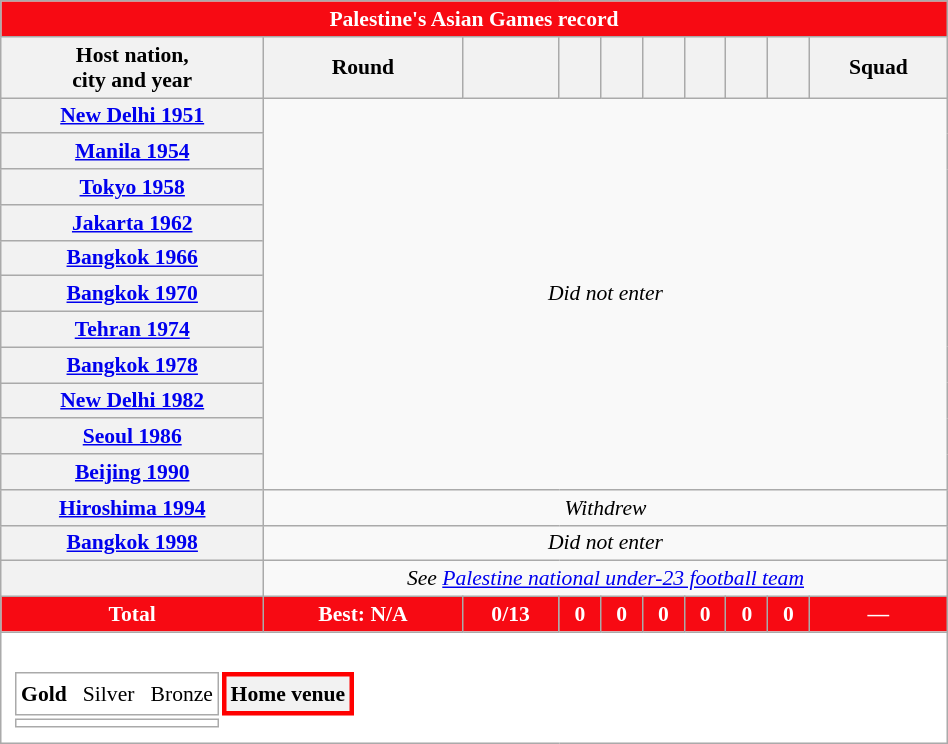<table class="wikitable plainrowheaders" style="min-width:50%; font-size:90%; text-align:center;">
<tr>
<th colspan=10 style="color:white; width:80px; background:#F70A13;">Palestine's Asian Games record</th>
</tr>
<tr>
<th scope="col">Host nation, <br>city and year</th>
<th scope="col">Round</th>
<th scope="col"></th>
<th scope="col"></th>
<th scope="col"></th>
<th scope="col"></th>
<th scope="col"></th>
<th scope="col"></th>
<th scope="col"></th>
<th scope="col">Squad</th>
</tr>
<tr>
<th scope="row"> <a href='#'>New Delhi 1951</a></th>
<td colspan="9" rowspan="11"><em>Did not enter</em></td>
</tr>
<tr>
<th scope="row"> <a href='#'>Manila 1954</a></th>
</tr>
<tr>
<th scope="row"> <a href='#'>Tokyo 1958</a></th>
</tr>
<tr>
<th scope="row"> <a href='#'>Jakarta 1962</a></th>
</tr>
<tr>
<th scope="row"> <a href='#'>Bangkok 1966</a></th>
</tr>
<tr>
<th scope="row"> <a href='#'>Bangkok 1970</a></th>
</tr>
<tr>
<th scope="row"> <a href='#'>Tehran 1974</a></th>
</tr>
<tr>
<th scope="row"> <a href='#'>Bangkok 1978</a></th>
</tr>
<tr>
<th scope="row"> <a href='#'>New Delhi 1982</a></th>
</tr>
<tr>
<th scope="row"> <a href='#'>Seoul 1986</a></th>
</tr>
<tr>
<th scope="row"> <a href='#'>Beijing 1990</a></th>
</tr>
<tr>
<th scope="row"> <a href='#'>Hiroshima 1994</a></th>
<td colspan="9"><em>Withdrew</em></td>
</tr>
<tr>
<th scope="row"> <a href='#'>Bangkok 1998</a></th>
<td colspan="9"><em>Did not enter</em></td>
</tr>
<tr>
<th scope="row"></th>
<td colspan="9"><em>See <a href='#'>Palestine national under-23 football team</a></em></td>
</tr>
<tr>
<th style="color:white; background:#F70A13;">Total</th>
<th style="color:white; background:#F70A13;">Best: N/A</th>
<th style="color:white; background:#F70A13;">0/13</th>
<th style="color:white; background:#F70A13;">0</th>
<th style="color:white; background:#F70A13;">0</th>
<th style="color:white; background:#F70A13;">0</th>
<th style="color:white; background:#F70A13;">0</th>
<th style="color:white; background:#F70A13;">0</th>
<th style="color:white; background:#F70A13;">0</th>
<th style="color:white; background:#F70A13;">—</th>
</tr>
<tr>
<td colspan=10 style="background:white;padding:.5em"><br><table style="text-align:left">
<tr>
<td> <strong>Gold</strong>   Silver   Bronze</td>
<th style="border: 3px solid red" scope="row">Home venue</th>
</tr>
<tr>
<td style="font-size:12px"></td>
</tr>
</table>
</td>
</tr>
</table>
